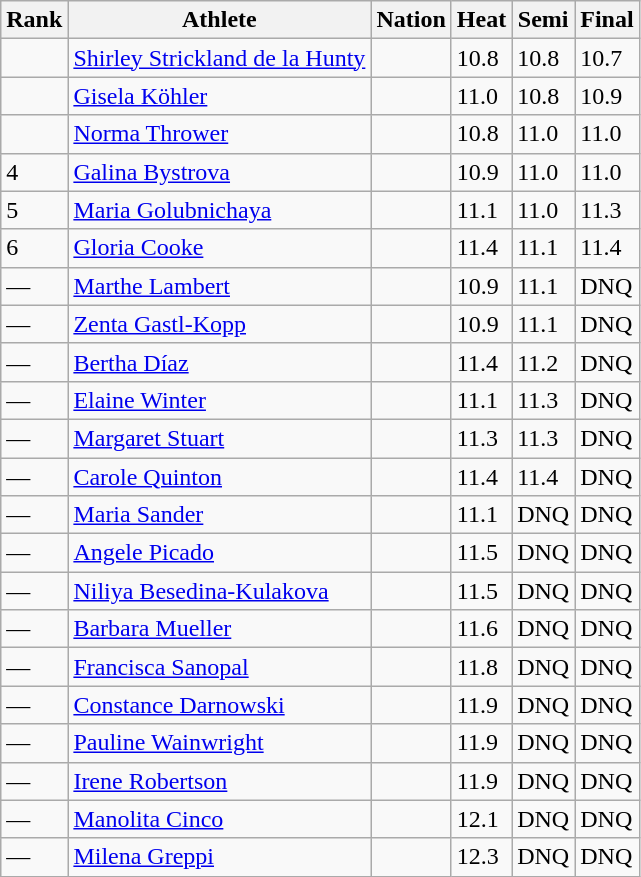<table class="wikitable">
<tr>
<th>Rank</th>
<th>Athlete</th>
<th>Nation</th>
<th>Heat</th>
<th>Semi</th>
<th>Final</th>
</tr>
<tr>
<td></td>
<td align=left><a href='#'>Shirley Strickland de la Hunty</a></td>
<td align=left></td>
<td>10.8</td>
<td>10.8</td>
<td>10.7</td>
</tr>
<tr>
<td></td>
<td align=left><a href='#'>Gisela Köhler</a></td>
<td align=left></td>
<td>11.0</td>
<td>10.8</td>
<td>10.9</td>
</tr>
<tr>
<td></td>
<td align=left><a href='#'>Norma Thrower</a></td>
<td align=left></td>
<td>10.8</td>
<td>11.0</td>
<td>11.0</td>
</tr>
<tr>
<td>4</td>
<td align=left><a href='#'>Galina Bystrova</a></td>
<td align=left></td>
<td>10.9</td>
<td>11.0</td>
<td>11.0</td>
</tr>
<tr>
<td>5</td>
<td align=left><a href='#'>Maria Golubnichaya</a></td>
<td align=left></td>
<td>11.1</td>
<td>11.0</td>
<td>11.3</td>
</tr>
<tr>
<td>6</td>
<td align=left><a href='#'>Gloria Cooke</a></td>
<td align=left></td>
<td>11.4</td>
<td>11.1</td>
<td>11.4</td>
</tr>
<tr>
<td>—</td>
<td align=left><a href='#'>Marthe Lambert</a></td>
<td align=left></td>
<td>10.9</td>
<td>11.1</td>
<td>DNQ</td>
</tr>
<tr>
<td>—</td>
<td align=left><a href='#'>Zenta Gastl-Kopp</a></td>
<td align=left></td>
<td>10.9</td>
<td>11.1</td>
<td>DNQ</td>
</tr>
<tr>
<td>—</td>
<td align=left><a href='#'>Bertha Díaz</a></td>
<td align=left></td>
<td>11.4</td>
<td>11.2</td>
<td>DNQ</td>
</tr>
<tr>
<td>—</td>
<td align=left><a href='#'>Elaine Winter</a></td>
<td align=left></td>
<td>11.1</td>
<td>11.3</td>
<td>DNQ</td>
</tr>
<tr>
<td>—</td>
<td align=left><a href='#'>Margaret Stuart</a></td>
<td align=left></td>
<td>11.3</td>
<td>11.3</td>
<td>DNQ</td>
</tr>
<tr>
<td>—</td>
<td align=left><a href='#'>Carole Quinton</a></td>
<td align=left></td>
<td>11.4</td>
<td>11.4</td>
<td>DNQ</td>
</tr>
<tr>
<td>—</td>
<td align=left><a href='#'>Maria Sander</a></td>
<td align=left></td>
<td>11.1</td>
<td>DNQ</td>
<td>DNQ</td>
</tr>
<tr>
<td>—</td>
<td align=left><a href='#'>Angele Picado</a></td>
<td align=left></td>
<td>11.5</td>
<td>DNQ</td>
<td>DNQ</td>
</tr>
<tr>
<td>—</td>
<td align=left><a href='#'>Niliya Besedina-Kulakova</a></td>
<td align=left></td>
<td>11.5</td>
<td>DNQ</td>
<td>DNQ</td>
</tr>
<tr>
<td>—</td>
<td align=left><a href='#'>Barbara Mueller</a></td>
<td align=left></td>
<td>11.6</td>
<td>DNQ</td>
<td>DNQ</td>
</tr>
<tr>
<td>—</td>
<td align=left><a href='#'>Francisca Sanopal</a></td>
<td align=left></td>
<td>11.8</td>
<td>DNQ</td>
<td>DNQ</td>
</tr>
<tr>
<td>—</td>
<td align=left><a href='#'>Constance Darnowski</a></td>
<td align=left></td>
<td>11.9</td>
<td>DNQ</td>
<td>DNQ</td>
</tr>
<tr>
<td>—</td>
<td align=left><a href='#'>Pauline Wainwright</a></td>
<td align=left></td>
<td>11.9</td>
<td>DNQ</td>
<td>DNQ</td>
</tr>
<tr>
<td>—</td>
<td align=left><a href='#'>Irene Robertson</a></td>
<td align=left></td>
<td>11.9</td>
<td>DNQ</td>
<td>DNQ</td>
</tr>
<tr>
<td>—</td>
<td align=left><a href='#'>Manolita Cinco</a></td>
<td align=left></td>
<td>12.1</td>
<td>DNQ</td>
<td>DNQ</td>
</tr>
<tr>
<td>—</td>
<td align=left><a href='#'>Milena Greppi</a></td>
<td align=left></td>
<td>12.3</td>
<td>DNQ</td>
<td>DNQ</td>
</tr>
</table>
